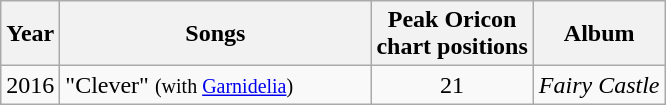<table class="wikitable" border="1">
<tr>
<th rowspan="1">Year</th>
<th rowspan="1" width="200">Songs</th>
<th colspan="1">Peak Oricon<br> chart positions</th>
<th rowspan="1">Album</th>
</tr>
<tr>
<td>2016</td>
<td align="left">"Clever" <small>(with <a href='#'>Garnidelia</a>)</small></td>
<td align="center">21</td>
<td align="center"><em>Fairy Castle</em></td>
</tr>
</table>
